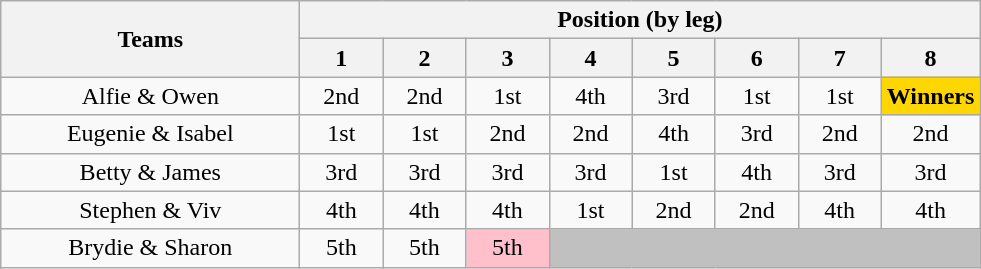<table class="wikitable" style="text-align:center">
<tr>
<th rowspan="2">Teams</th>
<th colspan="8">Position (by leg)</th>
</tr>
<tr>
<th style="width:3em">1</th>
<th style="width:3em">2</th>
<th style="width:3em">3</th>
<th style="width:3em">4</th>
<th style="width:3em">5</th>
<th style="width:3em">6</th>
<th style="width:3em">7</th>
<th style="width:3em">8</th>
</tr>
<tr>
<td style="width:12em">Alfie & Owen</td>
<td>2nd</td>
<td>2nd</td>
<td>1st</td>
<td>4th</td>
<td>3rd</td>
<td>1st</td>
<td>1st</td>
<td style=background:gold><strong>Winners</strong></td>
</tr>
<tr>
<td style="width:12em">Eugenie & Isabel</td>
<td>1st</td>
<td>1st</td>
<td>2nd</td>
<td>2nd</td>
<td>4th</td>
<td>3rd</td>
<td>2nd</td>
<td>2nd</td>
</tr>
<tr>
<td style="width:12em">Betty & James</td>
<td>3rd</td>
<td>3rd</td>
<td>3rd</td>
<td>3rd</td>
<td>1st</td>
<td>4th</td>
<td>3rd</td>
<td>3rd</td>
</tr>
<tr>
<td style="width:12em">Stephen & Viv</td>
<td>4th</td>
<td>4th</td>
<td>4th</td>
<td>1st</td>
<td>2nd</td>
<td>2nd</td>
<td>4th</td>
<td>4th</td>
</tr>
<tr>
<td style="width:12em">Brydie & Sharon</td>
<td>5th</td>
<td>5th</td>
<td style=background:pink>5th</td>
<td colspan=5 style=background:silver></td>
</tr>
</table>
